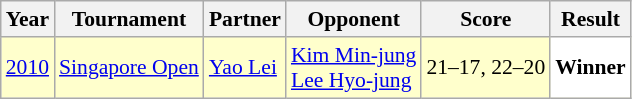<table class="sortable wikitable" style="font-size: 90%;">
<tr>
<th>Year</th>
<th>Tournament</th>
<th>Partner</th>
<th>Opponent</th>
<th>Score</th>
<th>Result</th>
</tr>
<tr style="background:#FFFFCC">
<td align="center"><a href='#'>2010</a></td>
<td align="left"><a href='#'>Singapore Open</a></td>
<td align="left"> <a href='#'>Yao Lei</a></td>
<td align="left"> <a href='#'>Kim Min-jung</a><br> <a href='#'>Lee Hyo-jung</a></td>
<td align="left">21–17, 22–20</td>
<td style="text-align:left; background:white"> <strong>Winner</strong></td>
</tr>
</table>
